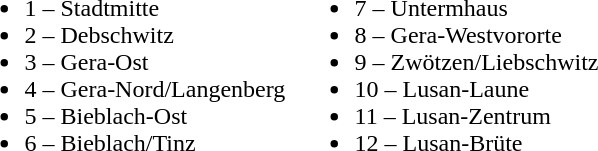<table>
<tr>
<td valign="top" width="33%"><br><ul><li>1 – Stadtmitte</li><li>2 – Debschwitz</li><li>3 – Gera-Ost</li><li>4 – Gera-Nord/Langenberg</li><li>5 – Bieblach-Ost</li><li>6 – Bieblach/Tinz</li></ul></td>
<td valign="top" width="33%"><br><ul><li>7 – Untermhaus</li><li>8 – Gera-Westvororte</li><li>9 – Zwötzen/Liebschwitz</li><li>10 – Lusan-Laune</li><li>11 – Lusan-Zentrum</li><li>12 – Lusan-Brüte</li></ul></td>
<td valign="top" width="33%"></td>
</tr>
</table>
